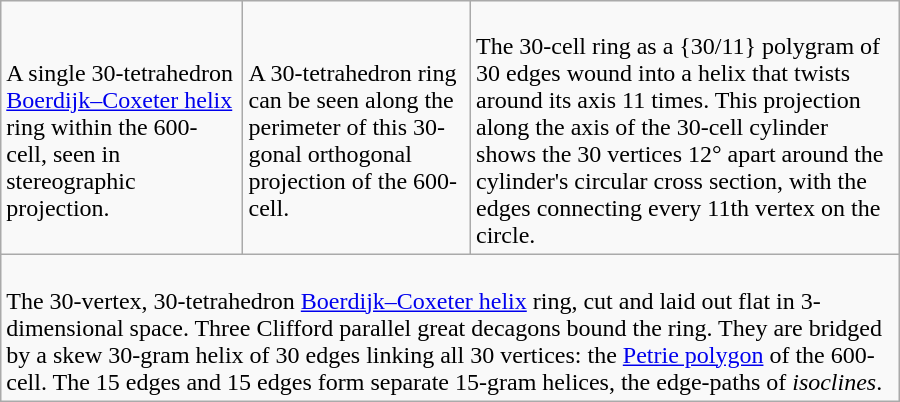<table class="wikitable" width="600">
<tr>
<td><br>A single 30-tetrahedron <a href='#'>Boerdijk–Coxeter helix</a> ring within the 600-cell, seen in stereographic projection.</td>
<td><br>A 30-tetrahedron ring can be seen along the perimeter of this 30-gonal orthogonal projection of the 600-cell.</td>
<td><br>The 30-cell ring as a {30/11} polygram of 30 edges wound into a helix that twists around its axis 11 times. This projection along the axis of the 30-cell cylinder shows the 30 vertices 12° apart around the cylinder's circular cross section, with the edges connecting every 11th vertex on the circle.</td>
</tr>
<tr>
<td colspan=3><br>The 30-vertex, 30-tetrahedron <a href='#'>Boerdijk–Coxeter helix</a> ring, cut and laid out flat in 3-dimensional space. Three  Clifford parallel great decagons bound the ring. They are bridged by a skew 30-gram helix of 30  edges linking all 30 vertices: the <a href='#'>Petrie polygon</a> of the 600-cell. The 15  edges and 15  edges form separate 15-gram helices, the edge-paths of <em>isoclines</em>.</td>
</tr>
</table>
